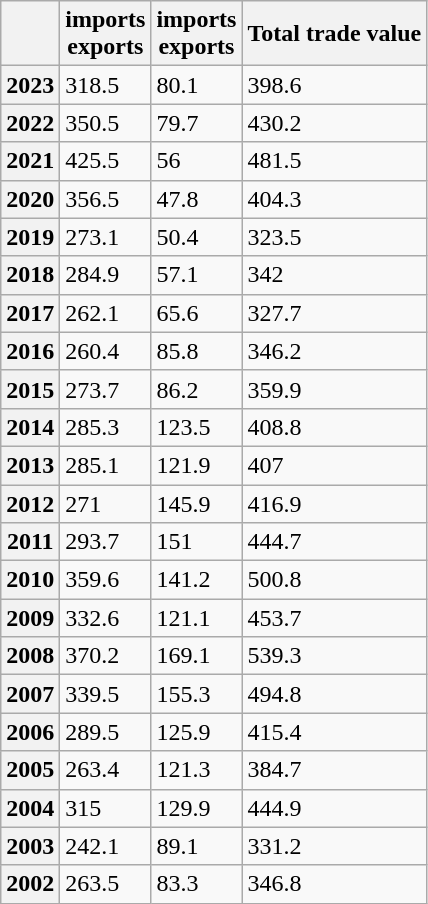<table class="wikitable">
<tr>
<th></th>
<th> imports<br> exports</th>
<th> imports<br> exports</th>
<th>Total trade value</th>
</tr>
<tr>
<th>2023</th>
<td>318.5</td>
<td>80.1</td>
<td>398.6</td>
</tr>
<tr>
<th>2022</th>
<td>350.5</td>
<td>79.7</td>
<td>430.2</td>
</tr>
<tr>
<th>2021</th>
<td>425.5</td>
<td>56</td>
<td>481.5</td>
</tr>
<tr>
<th>2020</th>
<td>356.5</td>
<td>47.8</td>
<td>404.3</td>
</tr>
<tr>
<th>2019</th>
<td>273.1</td>
<td>50.4</td>
<td>323.5</td>
</tr>
<tr>
<th>2018</th>
<td>284.9</td>
<td>57.1</td>
<td>342</td>
</tr>
<tr>
<th>2017</th>
<td>262.1</td>
<td>65.6</td>
<td>327.7</td>
</tr>
<tr>
<th>2016</th>
<td>260.4</td>
<td>85.8</td>
<td>346.2</td>
</tr>
<tr>
<th>2015</th>
<td>273.7</td>
<td>86.2</td>
<td>359.9</td>
</tr>
<tr>
<th>2014</th>
<td>285.3</td>
<td>123.5</td>
<td>408.8</td>
</tr>
<tr>
<th>2013</th>
<td>285.1</td>
<td>121.9</td>
<td>407</td>
</tr>
<tr>
<th>2012</th>
<td>271</td>
<td>145.9</td>
<td>416.9</td>
</tr>
<tr>
<th>2011</th>
<td>293.7</td>
<td>151</td>
<td>444.7</td>
</tr>
<tr>
<th>2010</th>
<td>359.6</td>
<td>141.2</td>
<td>500.8</td>
</tr>
<tr>
<th>2009</th>
<td>332.6</td>
<td>121.1</td>
<td>453.7</td>
</tr>
<tr>
<th>2008</th>
<td>370.2</td>
<td>169.1</td>
<td>539.3</td>
</tr>
<tr>
<th>2007</th>
<td>339.5</td>
<td>155.3</td>
<td>494.8</td>
</tr>
<tr>
<th>2006</th>
<td>289.5</td>
<td>125.9</td>
<td>415.4</td>
</tr>
<tr>
<th>2005</th>
<td>263.4</td>
<td>121.3</td>
<td>384.7</td>
</tr>
<tr>
<th>2004</th>
<td>315</td>
<td>129.9</td>
<td>444.9</td>
</tr>
<tr>
<th>2003</th>
<td>242.1</td>
<td>89.1</td>
<td>331.2</td>
</tr>
<tr>
<th>2002</th>
<td>263.5</td>
<td>83.3</td>
<td>346.8</td>
</tr>
</table>
